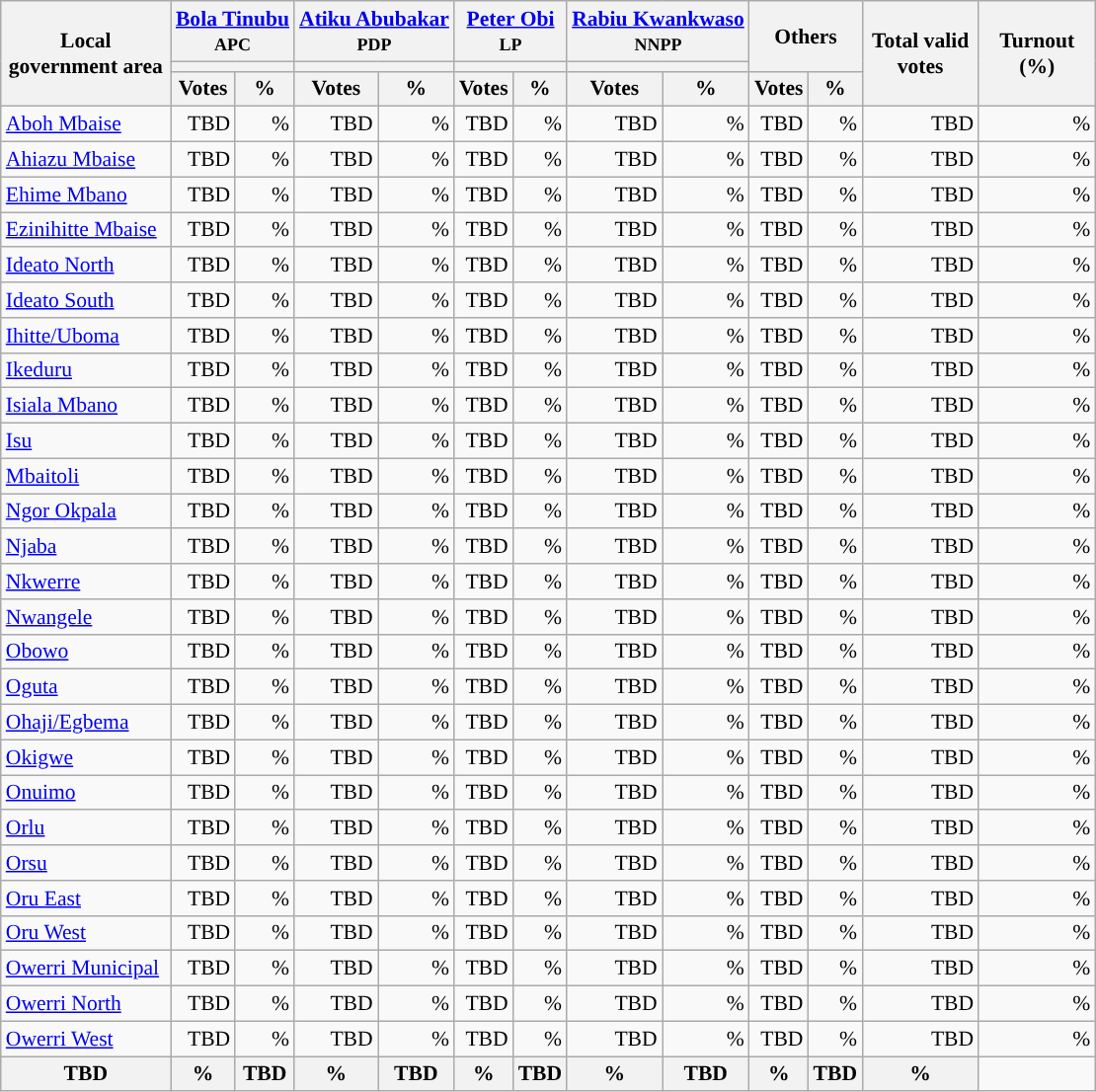<table class="wikitable sortable" style="text-align:right; font-size:90%">
<tr>
<th rowspan="3" style="max-width:7.5em;">Local government area</th>
<th colspan="2"><a href='#'>Bola Tinubu</a><br><small>APC</small></th>
<th colspan="2"><a href='#'>Atiku Abubakar</a><br><small>PDP</small></th>
<th colspan="2"><a href='#'>Peter Obi</a><br><small>LP</small></th>
<th colspan="2"><a href='#'>Rabiu Kwankwaso</a><br><small>NNPP</small></th>
<th colspan="2" rowspan="2">Others</th>
<th rowspan="3" style="max-width:5em;">Total valid votes</th>
<th rowspan="3" style="max-width:5em;">Turnout (%)</th>
</tr>
<tr>
<th colspan=2 style="background-color:"></th>
<th colspan=2 style="background-color:"></th>
<th colspan=2 style="background-color:"></th>
<th colspan=2 style="background-color:"></th>
</tr>
<tr>
<th>Votes</th>
<th>%</th>
<th>Votes</th>
<th>%</th>
<th>Votes</th>
<th>%</th>
<th>Votes</th>
<th>%</th>
<th>Votes</th>
<th>%</th>
</tr>
<tr style="background-color:#">
<td style="text-align:left;"><a href='#'>Aboh Mbaise</a></td>
<td>TBD</td>
<td>%</td>
<td>TBD</td>
<td>%</td>
<td>TBD</td>
<td>%</td>
<td>TBD</td>
<td>%</td>
<td>TBD</td>
<td>%</td>
<td>TBD</td>
<td>%</td>
</tr>
<tr style="background-color:#">
<td style="text-align:left;"><a href='#'>Ahiazu Mbaise</a></td>
<td>TBD</td>
<td>%</td>
<td>TBD</td>
<td>%</td>
<td>TBD</td>
<td>%</td>
<td>TBD</td>
<td>%</td>
<td>TBD</td>
<td>%</td>
<td>TBD</td>
<td>%</td>
</tr>
<tr style="background-color:#">
<td style="text-align:left;"><a href='#'>Ehime Mbano</a></td>
<td>TBD</td>
<td>%</td>
<td>TBD</td>
<td>%</td>
<td>TBD</td>
<td>%</td>
<td>TBD</td>
<td>%</td>
<td>TBD</td>
<td>%</td>
<td>TBD</td>
<td>%</td>
</tr>
<tr style="background-color:#">
<td style="text-align:left;"><a href='#'>Ezinihitte Mbaise</a></td>
<td>TBD</td>
<td>%</td>
<td>TBD</td>
<td>%</td>
<td>TBD</td>
<td>%</td>
<td>TBD</td>
<td>%</td>
<td>TBD</td>
<td>%</td>
<td>TBD</td>
<td>%</td>
</tr>
<tr style="background-color:#">
<td style="text-align:left;"><a href='#'>Ideato North</a></td>
<td>TBD</td>
<td>%</td>
<td>TBD</td>
<td>%</td>
<td>TBD</td>
<td>%</td>
<td>TBD</td>
<td>%</td>
<td>TBD</td>
<td>%</td>
<td>TBD</td>
<td>%</td>
</tr>
<tr style="background-color:#">
<td style="text-align:left;"><a href='#'>Ideato South</a></td>
<td>TBD</td>
<td>%</td>
<td>TBD</td>
<td>%</td>
<td>TBD</td>
<td>%</td>
<td>TBD</td>
<td>%</td>
<td>TBD</td>
<td>%</td>
<td>TBD</td>
<td>%</td>
</tr>
<tr style="background-color:#">
<td style="text-align:left;"><a href='#'>Ihitte/Uboma</a></td>
<td>TBD</td>
<td>%</td>
<td>TBD</td>
<td>%</td>
<td>TBD</td>
<td>%</td>
<td>TBD</td>
<td>%</td>
<td>TBD</td>
<td>%</td>
<td>TBD</td>
<td>%</td>
</tr>
<tr style="background-color:#">
<td style="text-align:left;"><a href='#'>Ikeduru</a></td>
<td>TBD</td>
<td>%</td>
<td>TBD</td>
<td>%</td>
<td>TBD</td>
<td>%</td>
<td>TBD</td>
<td>%</td>
<td>TBD</td>
<td>%</td>
<td>TBD</td>
<td>%</td>
</tr>
<tr style="background-color:#">
<td style="text-align:left;"><a href='#'>Isiala Mbano</a></td>
<td>TBD</td>
<td>%</td>
<td>TBD</td>
<td>%</td>
<td>TBD</td>
<td>%</td>
<td>TBD</td>
<td>%</td>
<td>TBD</td>
<td>%</td>
<td>TBD</td>
<td>%</td>
</tr>
<tr style="background-color:#">
<td style="text-align:left;"><a href='#'>Isu</a></td>
<td>TBD</td>
<td>%</td>
<td>TBD</td>
<td>%</td>
<td>TBD</td>
<td>%</td>
<td>TBD</td>
<td>%</td>
<td>TBD</td>
<td>%</td>
<td>TBD</td>
<td>%</td>
</tr>
<tr style="background-color:#">
<td style="text-align:left;"><a href='#'>Mbaitoli</a></td>
<td>TBD</td>
<td>%</td>
<td>TBD</td>
<td>%</td>
<td>TBD</td>
<td>%</td>
<td>TBD</td>
<td>%</td>
<td>TBD</td>
<td>%</td>
<td>TBD</td>
<td>%</td>
</tr>
<tr style="background-color:#">
<td style="text-align:left;"><a href='#'>Ngor Okpala</a></td>
<td>TBD</td>
<td>%</td>
<td>TBD</td>
<td>%</td>
<td>TBD</td>
<td>%</td>
<td>TBD</td>
<td>%</td>
<td>TBD</td>
<td>%</td>
<td>TBD</td>
<td>%</td>
</tr>
<tr style="background-color:#">
<td style="text-align:left;"><a href='#'>Njaba</a></td>
<td>TBD</td>
<td>%</td>
<td>TBD</td>
<td>%</td>
<td>TBD</td>
<td>%</td>
<td>TBD</td>
<td>%</td>
<td>TBD</td>
<td>%</td>
<td>TBD</td>
<td>%</td>
</tr>
<tr style="background-color:#">
<td style="text-align:left;"><a href='#'>Nkwerre</a></td>
<td>TBD</td>
<td>%</td>
<td>TBD</td>
<td>%</td>
<td>TBD</td>
<td>%</td>
<td>TBD</td>
<td>%</td>
<td>TBD</td>
<td>%</td>
<td>TBD</td>
<td>%</td>
</tr>
<tr style="background-color:#">
<td style="text-align:left;"><a href='#'>Nwangele</a></td>
<td>TBD</td>
<td>%</td>
<td>TBD</td>
<td>%</td>
<td>TBD</td>
<td>%</td>
<td>TBD</td>
<td>%</td>
<td>TBD</td>
<td>%</td>
<td>TBD</td>
<td>%</td>
</tr>
<tr style="background-color:#">
<td style="text-align:left;"><a href='#'>Obowo</a></td>
<td>TBD</td>
<td>%</td>
<td>TBD</td>
<td>%</td>
<td>TBD</td>
<td>%</td>
<td>TBD</td>
<td>%</td>
<td>TBD</td>
<td>%</td>
<td>TBD</td>
<td>%</td>
</tr>
<tr style="background-color:#">
<td style="text-align:left;"><a href='#'>Oguta</a></td>
<td>TBD</td>
<td>%</td>
<td>TBD</td>
<td>%</td>
<td>TBD</td>
<td>%</td>
<td>TBD</td>
<td>%</td>
<td>TBD</td>
<td>%</td>
<td>TBD</td>
<td>%</td>
</tr>
<tr style="background-color:#">
<td style="text-align:left;"><a href='#'>Ohaji/Egbema</a></td>
<td>TBD</td>
<td>%</td>
<td>TBD</td>
<td>%</td>
<td>TBD</td>
<td>%</td>
<td>TBD</td>
<td>%</td>
<td>TBD</td>
<td>%</td>
<td>TBD</td>
<td>%</td>
</tr>
<tr style="background-color:#">
<td style="text-align:left;"><a href='#'>Okigwe</a></td>
<td>TBD</td>
<td>%</td>
<td>TBD</td>
<td>%</td>
<td>TBD</td>
<td>%</td>
<td>TBD</td>
<td>%</td>
<td>TBD</td>
<td>%</td>
<td>TBD</td>
<td>%</td>
</tr>
<tr style="background-color:#">
<td style="text-align:left;"><a href='#'>Onuimo</a></td>
<td>TBD</td>
<td>%</td>
<td>TBD</td>
<td>%</td>
<td>TBD</td>
<td>%</td>
<td>TBD</td>
<td>%</td>
<td>TBD</td>
<td>%</td>
<td>TBD</td>
<td>%</td>
</tr>
<tr style="background-color:#">
<td style="text-align:left;"><a href='#'>Orlu</a></td>
<td>TBD</td>
<td>%</td>
<td>TBD</td>
<td>%</td>
<td>TBD</td>
<td>%</td>
<td>TBD</td>
<td>%</td>
<td>TBD</td>
<td>%</td>
<td>TBD</td>
<td>%</td>
</tr>
<tr style="background-color:#">
<td style="text-align:left;"><a href='#'>Orsu</a></td>
<td>TBD</td>
<td>%</td>
<td>TBD</td>
<td>%</td>
<td>TBD</td>
<td>%</td>
<td>TBD</td>
<td>%</td>
<td>TBD</td>
<td>%</td>
<td>TBD</td>
<td>%</td>
</tr>
<tr style="background-color:#">
<td style="text-align:left;"><a href='#'>Oru East</a></td>
<td>TBD</td>
<td>%</td>
<td>TBD</td>
<td>%</td>
<td>TBD</td>
<td>%</td>
<td>TBD</td>
<td>%</td>
<td>TBD</td>
<td>%</td>
<td>TBD</td>
<td>%</td>
</tr>
<tr style="background-color:#">
<td style="text-align:left;"><a href='#'>Oru West</a></td>
<td>TBD</td>
<td>%</td>
<td>TBD</td>
<td>%</td>
<td>TBD</td>
<td>%</td>
<td>TBD</td>
<td>%</td>
<td>TBD</td>
<td>%</td>
<td>TBD</td>
<td>%</td>
</tr>
<tr style="background-color:#">
<td style="text-align:left;"><a href='#'>Owerri Municipal</a></td>
<td>TBD</td>
<td>%</td>
<td>TBD</td>
<td>%</td>
<td>TBD</td>
<td>%</td>
<td>TBD</td>
<td>%</td>
<td>TBD</td>
<td>%</td>
<td>TBD</td>
<td>%</td>
</tr>
<tr style="background-color:#">
<td style="text-align:left;"><a href='#'>Owerri North</a></td>
<td>TBD</td>
<td>%</td>
<td>TBD</td>
<td>%</td>
<td>TBD</td>
<td>%</td>
<td>TBD</td>
<td>%</td>
<td>TBD</td>
<td>%</td>
<td>TBD</td>
<td>%</td>
</tr>
<tr style="background-color:#">
<td style="text-align:left;"><a href='#'>Owerri West</a></td>
<td>TBD</td>
<td>%</td>
<td>TBD</td>
<td>%</td>
<td>TBD</td>
<td>%</td>
<td>TBD</td>
<td>%</td>
<td>TBD</td>
<td>%</td>
<td>TBD</td>
<td>%</td>
</tr>
<tr>
<th>TBD</th>
<th>%</th>
<th>TBD</th>
<th>%</th>
<th>TBD</th>
<th>%</th>
<th>TBD</th>
<th>%</th>
<th>TBD</th>
<th>%</th>
<th>TBD</th>
<th>%</th>
</tr>
</table>
